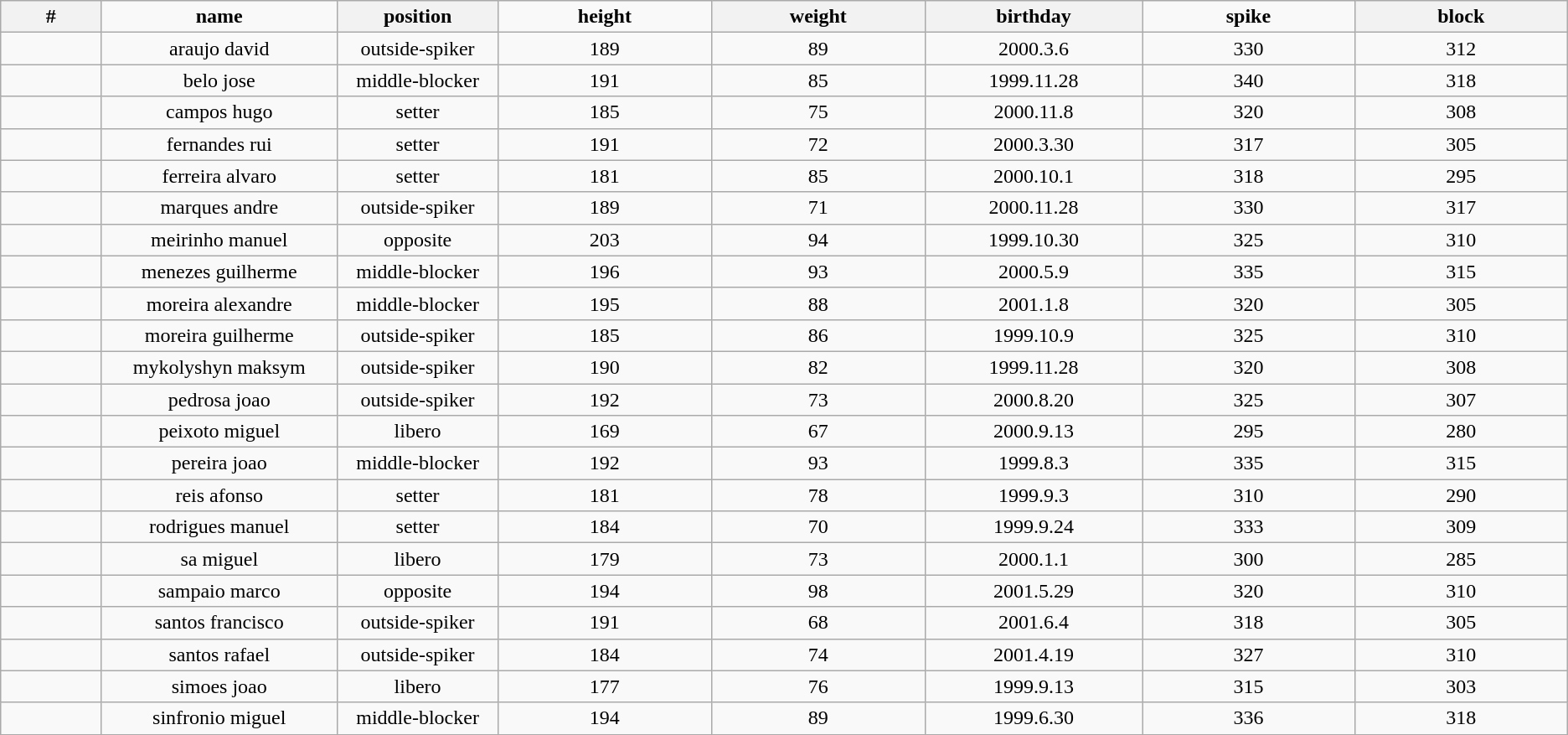<table class="wikitable sortable" style="text-align:center;">
<tr>
<th style="width:5em">#</th>
<td style="width:12em"><strong>name</strong></td>
<th style="width:8em"><strong>position</strong></th>
<td style="width:11em"><strong>height</strong></td>
<th style="width:11em"><strong>weight</strong></th>
<th style="width:11em"><strong>birthday</strong></th>
<td style="width:11em"><strong>spike</strong></td>
<th style="width:11em"><strong>block</strong></th>
</tr>
<tr>
<td></td>
<td>araujo david</td>
<td>outside-spiker</td>
<td>189</td>
<td>89</td>
<td>2000.3.6</td>
<td>330</td>
<td>312</td>
</tr>
<tr>
<td></td>
<td>belo jose</td>
<td>middle-blocker</td>
<td>191</td>
<td>85</td>
<td>1999.11.28</td>
<td>340</td>
<td>318</td>
</tr>
<tr>
<td></td>
<td>campos hugo</td>
<td>setter</td>
<td>185</td>
<td>75</td>
<td>2000.11.8</td>
<td>320</td>
<td>308</td>
</tr>
<tr>
<td></td>
<td>fernandes rui</td>
<td>setter</td>
<td>191</td>
<td>72</td>
<td>2000.3.30</td>
<td>317</td>
<td>305</td>
</tr>
<tr>
<td></td>
<td>ferreira alvaro</td>
<td>setter</td>
<td>181</td>
<td>85</td>
<td>2000.10.1</td>
<td>318</td>
<td>295</td>
</tr>
<tr>
<td></td>
<td>marques andre</td>
<td>outside-spiker</td>
<td>189</td>
<td>71</td>
<td>2000.11.28</td>
<td>330</td>
<td>317</td>
</tr>
<tr>
<td></td>
<td>meirinho manuel</td>
<td>opposite</td>
<td>203</td>
<td>94</td>
<td>1999.10.30</td>
<td>325</td>
<td>310</td>
</tr>
<tr>
<td></td>
<td>menezes guilherme</td>
<td>middle-blocker</td>
<td>196</td>
<td>93</td>
<td>2000.5.9</td>
<td>335</td>
<td>315</td>
</tr>
<tr>
<td></td>
<td>moreira alexandre</td>
<td>middle-blocker</td>
<td>195</td>
<td>88</td>
<td>2001.1.8</td>
<td>320</td>
<td>305</td>
</tr>
<tr>
<td></td>
<td>moreira guilherme</td>
<td>outside-spiker</td>
<td>185</td>
<td>86</td>
<td>1999.10.9</td>
<td>325</td>
<td>310</td>
</tr>
<tr>
<td></td>
<td>mykolyshyn maksym</td>
<td>outside-spiker</td>
<td>190</td>
<td>82</td>
<td>1999.11.28</td>
<td>320</td>
<td>308</td>
</tr>
<tr>
<td></td>
<td>pedrosa joao</td>
<td>outside-spiker</td>
<td>192</td>
<td>73</td>
<td>2000.8.20</td>
<td>325</td>
<td>307</td>
</tr>
<tr>
<td></td>
<td>peixoto miguel</td>
<td>libero</td>
<td>169</td>
<td>67</td>
<td>2000.9.13</td>
<td>295</td>
<td>280</td>
</tr>
<tr>
<td></td>
<td>pereira joao</td>
<td>middle-blocker</td>
<td>192</td>
<td>93</td>
<td>1999.8.3</td>
<td>335</td>
<td>315</td>
</tr>
<tr>
<td></td>
<td>reis afonso</td>
<td>setter</td>
<td>181</td>
<td>78</td>
<td>1999.9.3</td>
<td>310</td>
<td>290</td>
</tr>
<tr>
<td></td>
<td>rodrigues manuel</td>
<td>setter</td>
<td>184</td>
<td>70</td>
<td>1999.9.24</td>
<td>333</td>
<td>309</td>
</tr>
<tr>
<td></td>
<td>sa miguel</td>
<td>libero</td>
<td>179</td>
<td>73</td>
<td>2000.1.1</td>
<td>300</td>
<td>285</td>
</tr>
<tr>
<td></td>
<td>sampaio marco</td>
<td>opposite</td>
<td>194</td>
<td>98</td>
<td>2001.5.29</td>
<td>320</td>
<td>310</td>
</tr>
<tr>
<td></td>
<td>santos francisco</td>
<td>outside-spiker</td>
<td>191</td>
<td>68</td>
<td>2001.6.4</td>
<td>318</td>
<td>305</td>
</tr>
<tr>
<td></td>
<td>santos rafael</td>
<td>outside-spiker</td>
<td>184</td>
<td>74</td>
<td>2001.4.19</td>
<td>327</td>
<td>310</td>
</tr>
<tr>
<td></td>
<td>simoes joao</td>
<td>libero</td>
<td>177</td>
<td>76</td>
<td>1999.9.13</td>
<td>315</td>
<td>303</td>
</tr>
<tr>
<td></td>
<td>sinfronio miguel</td>
<td>middle-blocker</td>
<td>194</td>
<td>89</td>
<td>1999.6.30</td>
<td>336</td>
<td>318</td>
</tr>
<tr>
</tr>
</table>
